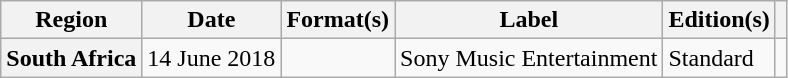<table class="wikitable plainrowheaders">
<tr>
<th scope="col">Region</th>
<th scope="col">Date</th>
<th scope="col">Format(s)</th>
<th scope="col">Label</th>
<th scope="col">Edition(s)</th>
<th scope="col"></th>
</tr>
<tr>
<th scope="row">South Africa</th>
<td>14 June 2018</td>
<td></td>
<td>Sony Music  Entertainment</td>
<td>Standard</td>
<td style="text-align:center;"></td>
</tr>
</table>
